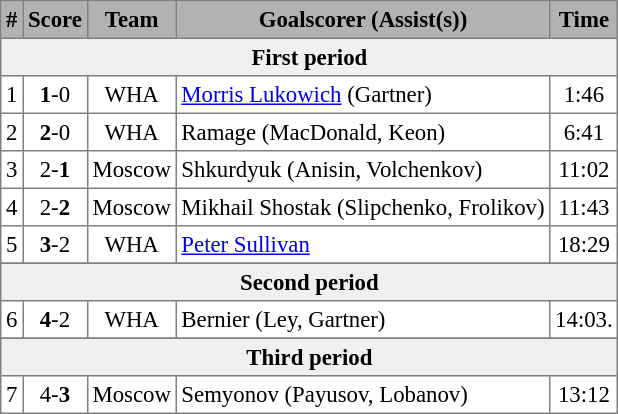<table cellpadding="3" cellspacing="1" border="1" style="font-size: 95%; text-align: center; border: gray solid 1px; border-collapse: collapse;">
<tr bgcolor="B2B2B2">
<th>#</th>
<th>Score</th>
<th>Team</th>
<th>Goalscorer (Assist(s))</th>
<th>Time</th>
</tr>
<tr bgcolor="f0f0f0">
<th colspan="5">First period</th>
</tr>
<tr>
<td>1</td>
<td><strong>1</strong>-0</td>
<td>WHA</td>
<td align="left"><a href='#'>Morris Lukowich</a> (Gartner)</td>
<td>1:46</td>
</tr>
<tr>
<td>2</td>
<td><strong>2</strong>-0</td>
<td>WHA</td>
<td align="left">Ramage (MacDonald, Keon)</td>
<td>6:41</td>
</tr>
<tr>
<td>3</td>
<td>2-<strong>1</strong></td>
<td>Moscow</td>
<td align="left">Shkurdyuk (Anisin, Volchenkov)</td>
<td>11:02</td>
</tr>
<tr>
<td>4</td>
<td>2-<strong>2</strong></td>
<td>Moscow</td>
<td align="left">Mikhail Shostak (Slipchenko, Frolikov)</td>
<td>11:43</td>
</tr>
<tr>
<td>5</td>
<td><strong>3</strong>-2</td>
<td>WHA</td>
<td align="left"><a href='#'>Peter Sullivan</a></td>
<td>18:29</td>
</tr>
<tr>
</tr>
<tr bgcolor="f0f0f0">
<th colspan="6">Second period</th>
</tr>
<tr>
<td>6</td>
<td><strong>4</strong>-2</td>
<td>WHA</td>
<td align="left">Bernier (Ley, Gartner)</td>
<td>14:03.</td>
</tr>
<tr>
</tr>
<tr bgcolor="f0f0f0">
<th colspan="5">Third period</th>
</tr>
<tr>
<td>7</td>
<td>4-<strong>3</strong></td>
<td>Moscow</td>
<td align="left">Semyonov (Payusov, Lobanov)</td>
<td>13:12</td>
</tr>
</table>
